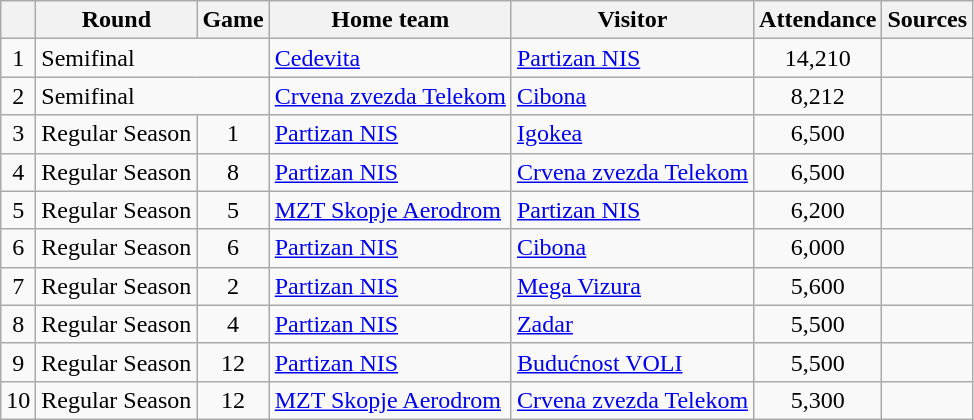<table class="wikitable" style="text-align:center">
<tr>
<th></th>
<th>Round</th>
<th>Game</th>
<th>Home team</th>
<th>Visitor</th>
<th>Attendance</th>
<th>Sources</th>
</tr>
<tr>
<td align="centre">1</td>
<td align="left" colspan="2">Semifinal</td>
<td align=left> <a href='#'>Cedevita</a></td>
<td align=left> <a href='#'>Partizan NIS</a></td>
<td align="centre">14,210</td>
<td align="centre"></td>
</tr>
<tr>
<td align="centre">2</td>
<td align="left" colspan="2">Semifinal</td>
<td align=left> <a href='#'>Crvena zvezda Telekom</a></td>
<td align=left> <a href='#'>Cibona</a></td>
<td align="centre">8,212</td>
<td align="centre"></td>
</tr>
<tr>
<td align="centre">3</td>
<td align="left">Regular Season</td>
<td>1</td>
<td align=left> <a href='#'>Partizan NIS</a></td>
<td align=left> <a href='#'>Igokea</a></td>
<td align="centre">6,500</td>
<td></td>
</tr>
<tr>
<td align="centre">4</td>
<td align="left">Regular Season</td>
<td>8</td>
<td align=left> <a href='#'>Partizan NIS</a></td>
<td align=left> <a href='#'>Crvena zvezda Telekom</a></td>
<td align="centre">6,500</td>
<td></td>
</tr>
<tr>
<td align="centre">5</td>
<td align="left">Regular Season</td>
<td>5</td>
<td align=left> <a href='#'>MZT Skopje Aerodrom</a></td>
<td align=left> <a href='#'>Partizan NIS</a></td>
<td align="centre">6,200</td>
<td></td>
</tr>
<tr>
<td align="centre">6</td>
<td align="left">Regular Season</td>
<td>6</td>
<td align=left> <a href='#'>Partizan NIS</a></td>
<td align=left> <a href='#'>Cibona</a></td>
<td align="centre">6,000</td>
<td></td>
</tr>
<tr>
<td align="centre">7</td>
<td align="left">Regular Season</td>
<td>2</td>
<td align=left> <a href='#'>Partizan NIS</a></td>
<td align=left> <a href='#'>Mega Vizura</a></td>
<td align="centre">5,600</td>
<td align="centre"></td>
</tr>
<tr>
<td align="centre">8</td>
<td align="left">Regular Season</td>
<td>4</td>
<td align=left> <a href='#'>Partizan NIS</a></td>
<td align=left> <a href='#'>Zadar</a></td>
<td align="centre">5,500</td>
<td align="centre"></td>
</tr>
<tr>
<td align="centre">9</td>
<td align="left">Regular Season</td>
<td>12</td>
<td align=left> <a href='#'>Partizan NIS</a></td>
<td align=left> <a href='#'>Budućnost VOLI</a></td>
<td align="centre">5,500</td>
<td align="centre"></td>
</tr>
<tr>
<td align="centre">10</td>
<td align="left">Regular Season</td>
<td>12</td>
<td align=left> <a href='#'>MZT Skopje Aerodrom</a></td>
<td align=left> <a href='#'>Crvena zvezda Telekom</a></td>
<td align="centre">5,300</td>
<td align="centre"></td>
</tr>
</table>
